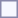<table style="border:1px solid #8888aa; background-color:#f7f8ff; padding:5px; font-size:95%; margin: 0px 12px 12px 0px;">
</table>
